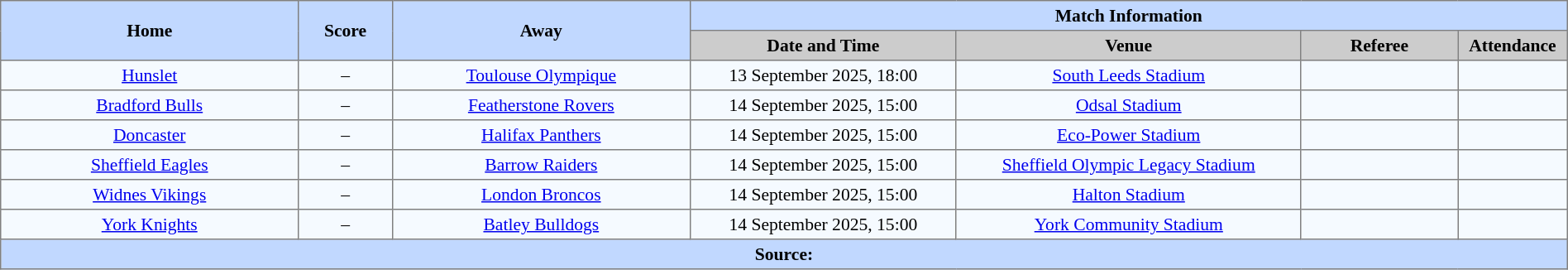<table border=1 style="border-collapse:collapse; font-size:90%; text-align:center;" cellpadding=3 cellspacing=0 width=100%>
<tr bgcolor=#C1D8FF>
<th scope="col" rowspan=2 width=19%>Home</th>
<th scope="col" rowspan=2 width=6%>Score</th>
<th scope="col" rowspan=2 width=19%>Away</th>
<th colspan=4>Match Information</th>
</tr>
<tr bgcolor=#CCCCCC>
<th scope="col" width=17%>Date and Time</th>
<th scope="col" width=22%>Venue</th>
<th scope="col" width=10%>Referee</th>
<th scope="col" width=7%>Attendance</th>
</tr>
<tr bgcolor=#F5FAFF>
<td> <a href='#'>Hunslet</a></td>
<td>–</td>
<td> <a href='#'>Toulouse Olympique</a></td>
<td>13 September 2025, 18:00</td>
<td><a href='#'>South Leeds Stadium</a></td>
<td></td>
<td></td>
</tr>
<tr bgcolor=#F5FAFF>
<td> <a href='#'>Bradford Bulls</a></td>
<td>–</td>
<td> <a href='#'>Featherstone Rovers</a></td>
<td>14 September 2025, 15:00</td>
<td><a href='#'>Odsal Stadium</a></td>
<td></td>
<td></td>
</tr>
<tr bgcolor=#F5FAFF>
<td> <a href='#'>Doncaster</a></td>
<td>–</td>
<td> <a href='#'>Halifax Panthers</a></td>
<td>14 September 2025, 15:00</td>
<td><a href='#'>Eco-Power Stadium</a></td>
<td></td>
<td></td>
</tr>
<tr bgcolor=#F5FAFF>
<td> <a href='#'>Sheffield Eagles</a></td>
<td>–</td>
<td> <a href='#'>Barrow Raiders</a></td>
<td>14 September 2025, 15:00</td>
<td><a href='#'>Sheffield Olympic Legacy Stadium</a></td>
<td></td>
<td></td>
</tr>
<tr bgcolor=#F5FAFF>
<td> <a href='#'>Widnes Vikings</a></td>
<td>–</td>
<td> <a href='#'>London Broncos</a></td>
<td>14 September 2025, 15:00</td>
<td><a href='#'>Halton Stadium</a></td>
<td></td>
<td></td>
</tr>
<tr bgcolor=#F5FAFF>
<td> <a href='#'>York Knights</a></td>
<td>–</td>
<td> <a href='#'>Batley Bulldogs</a></td>
<td>14 September 2025, 15:00</td>
<td><a href='#'>York Community Stadium</a></td>
<td></td>
<td></td>
</tr>
<tr style="background:#c1d8ff;">
<th colspan=7>Source:</th>
</tr>
</table>
